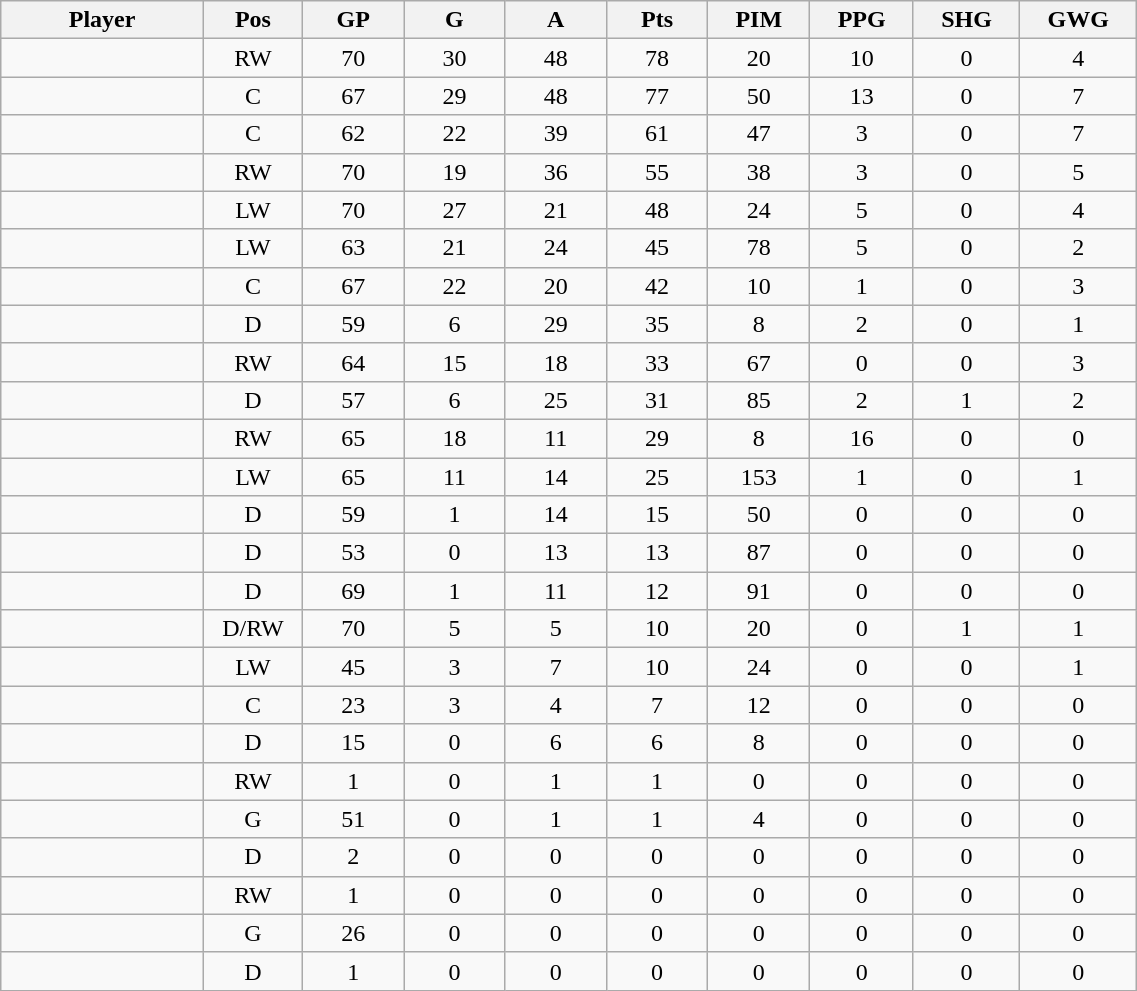<table class="wikitable sortable" width="60%">
<tr ALIGN="center">
<th bgcolor="#DDDDFF" width="10%">Player</th>
<th bgcolor="#DDDDFF" width="3%" title="Position">Pos</th>
<th bgcolor="#DDDDFF" width="5%" title="Games played">GP</th>
<th bgcolor="#DDDDFF" width="5%" title="Goals">G</th>
<th bgcolor="#DDDDFF" width="5%" title="Assists">A</th>
<th bgcolor="#DDDDFF" width="5%" title="Points">Pts</th>
<th bgcolor="#DDDDFF" width="5%" title="Penalties in Minutes">PIM</th>
<th bgcolor="#DDDDFF" width="5%" title="Power Play Goals">PPG</th>
<th bgcolor="#DDDDFF" width="5%" title="Short-handed Goals">SHG</th>
<th bgcolor="#DDDDFF" width="5%" title="Game-winning Goals">GWG</th>
</tr>
<tr align="center">
<td align="right"></td>
<td>RW</td>
<td>70</td>
<td>30</td>
<td>48</td>
<td>78</td>
<td>20</td>
<td>10</td>
<td>0</td>
<td>4</td>
</tr>
<tr align="center">
<td align="right"></td>
<td>C</td>
<td>67</td>
<td>29</td>
<td>48</td>
<td>77</td>
<td>50</td>
<td>13</td>
<td>0</td>
<td>7</td>
</tr>
<tr align="center">
<td align="right"></td>
<td>C</td>
<td>62</td>
<td>22</td>
<td>39</td>
<td>61</td>
<td>47</td>
<td>3</td>
<td>0</td>
<td>7</td>
</tr>
<tr align="center">
<td align="right"></td>
<td>RW</td>
<td>70</td>
<td>19</td>
<td>36</td>
<td>55</td>
<td>38</td>
<td>3</td>
<td>0</td>
<td>5</td>
</tr>
<tr align="center">
<td align="right"></td>
<td>LW</td>
<td>70</td>
<td>27</td>
<td>21</td>
<td>48</td>
<td>24</td>
<td>5</td>
<td>0</td>
<td>4</td>
</tr>
<tr align="center">
<td align="right"></td>
<td>LW</td>
<td>63</td>
<td>21</td>
<td>24</td>
<td>45</td>
<td>78</td>
<td>5</td>
<td>0</td>
<td>2</td>
</tr>
<tr align="center">
<td align="right"></td>
<td>C</td>
<td>67</td>
<td>22</td>
<td>20</td>
<td>42</td>
<td>10</td>
<td>1</td>
<td>0</td>
<td>3</td>
</tr>
<tr align="center">
<td align="right"></td>
<td>D</td>
<td>59</td>
<td>6</td>
<td>29</td>
<td>35</td>
<td>8</td>
<td>2</td>
<td>0</td>
<td>1</td>
</tr>
<tr align="center">
<td align="right"></td>
<td>RW</td>
<td>64</td>
<td>15</td>
<td>18</td>
<td>33</td>
<td>67</td>
<td>0</td>
<td>0</td>
<td>3</td>
</tr>
<tr align="center">
<td align="right"></td>
<td>D</td>
<td>57</td>
<td>6</td>
<td>25</td>
<td>31</td>
<td>85</td>
<td>2</td>
<td>1</td>
<td>2</td>
</tr>
<tr align="center">
<td align="right"></td>
<td>RW</td>
<td>65</td>
<td>18</td>
<td>11</td>
<td>29</td>
<td>8</td>
<td>16</td>
<td>0</td>
<td>0</td>
</tr>
<tr align="center">
<td align="right"></td>
<td>LW</td>
<td>65</td>
<td>11</td>
<td>14</td>
<td>25</td>
<td>153</td>
<td>1</td>
<td>0</td>
<td>1</td>
</tr>
<tr align="center">
<td align="right"></td>
<td>D</td>
<td>59</td>
<td>1</td>
<td>14</td>
<td>15</td>
<td>50</td>
<td>0</td>
<td>0</td>
<td>0</td>
</tr>
<tr align="center">
<td align="right"></td>
<td>D</td>
<td>53</td>
<td>0</td>
<td>13</td>
<td>13</td>
<td>87</td>
<td>0</td>
<td>0</td>
<td>0</td>
</tr>
<tr align="center">
<td align="right"></td>
<td>D</td>
<td>69</td>
<td>1</td>
<td>11</td>
<td>12</td>
<td>91</td>
<td>0</td>
<td>0</td>
<td>0</td>
</tr>
<tr align="center">
<td align="right"></td>
<td>D/RW</td>
<td>70</td>
<td>5</td>
<td>5</td>
<td>10</td>
<td>20</td>
<td>0</td>
<td>1</td>
<td>1</td>
</tr>
<tr align="center">
<td align="right"></td>
<td>LW</td>
<td>45</td>
<td>3</td>
<td>7</td>
<td>10</td>
<td>24</td>
<td>0</td>
<td>0</td>
<td>1</td>
</tr>
<tr align="center">
<td align="right"></td>
<td>C</td>
<td>23</td>
<td>3</td>
<td>4</td>
<td>7</td>
<td>12</td>
<td>0</td>
<td>0</td>
<td>0</td>
</tr>
<tr align="center">
<td align="right"></td>
<td>D</td>
<td>15</td>
<td>0</td>
<td>6</td>
<td>6</td>
<td>8</td>
<td>0</td>
<td>0</td>
<td>0</td>
</tr>
<tr align="center">
<td align="right"></td>
<td>RW</td>
<td>1</td>
<td>0</td>
<td>1</td>
<td>1</td>
<td>0</td>
<td>0</td>
<td>0</td>
<td>0</td>
</tr>
<tr align="center">
<td align="right"></td>
<td>G</td>
<td>51</td>
<td>0</td>
<td>1</td>
<td>1</td>
<td>4</td>
<td>0</td>
<td>0</td>
<td>0</td>
</tr>
<tr align="center">
<td align="right"></td>
<td>D</td>
<td>2</td>
<td>0</td>
<td>0</td>
<td>0</td>
<td>0</td>
<td>0</td>
<td>0</td>
<td>0</td>
</tr>
<tr align="center">
<td align="right"></td>
<td>RW</td>
<td>1</td>
<td>0</td>
<td>0</td>
<td>0</td>
<td>0</td>
<td>0</td>
<td>0</td>
<td>0</td>
</tr>
<tr align="center">
<td align="right"></td>
<td>G</td>
<td>26</td>
<td>0</td>
<td>0</td>
<td>0</td>
<td>0</td>
<td>0</td>
<td>0</td>
<td>0</td>
</tr>
<tr align="center">
<td align="right"></td>
<td>D</td>
<td>1</td>
<td>0</td>
<td>0</td>
<td>0</td>
<td>0</td>
<td>0</td>
<td>0</td>
<td>0</td>
</tr>
</table>
